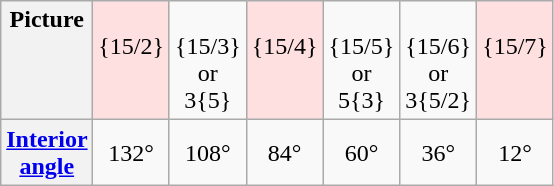<table class=wikitable width=360>
<tr align=center valign=top>
<th>Picture</th>
<td BGCOLOR="#ffe0e0"><br>{15/2}<br></td>
<td><br>{15/3} or 3{5}</td>
<td BGCOLOR="#ffe0e0"><br>{15/4}<br></td>
<td><br>{15/5} or 5{3}</td>
<td><br>{15/6} or 3{5/2}</td>
<td BGCOLOR="#ffe0e0"><br>{15/7}<br></td>
</tr>
<tr align=center>
<th><a href='#'>Interior angle</a></th>
<td>132°</td>
<td>108°</td>
<td>84°</td>
<td>60°</td>
<td>36°</td>
<td>12°</td>
</tr>
</table>
